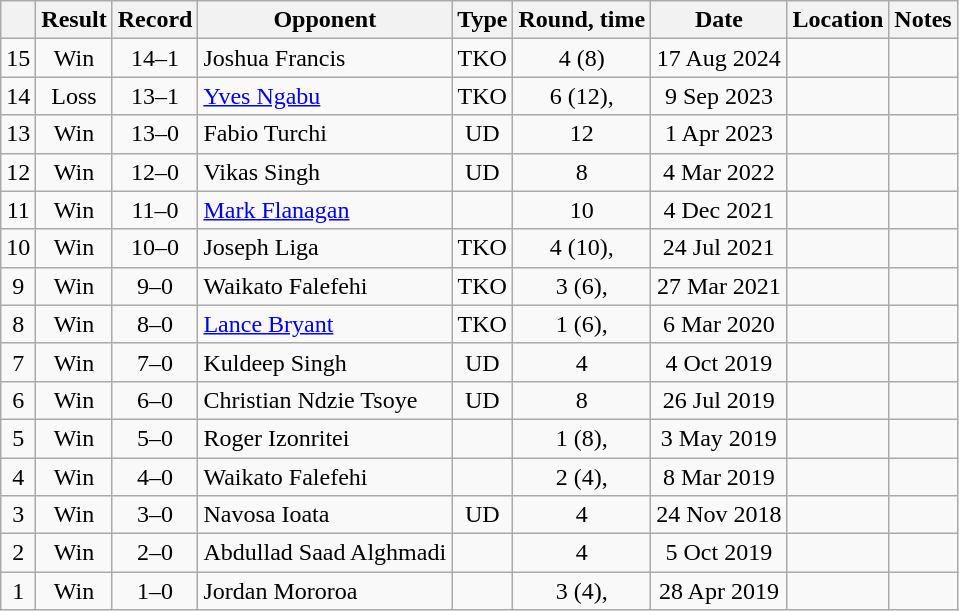<table class="wikitable" style="text-align:center">
<tr>
<th></th>
<th>Result</th>
<th>Record</th>
<th>Opponent</th>
<th>Type</th>
<th>Round, time</th>
<th>Date</th>
<th>Location</th>
<th>Notes</th>
</tr>
<tr>
<td>15</td>
<td>Win</td>
<td>14–1</td>
<td style="text-align:left;">Joshua Francis</td>
<td>TKO</td>
<td>4 (8)</td>
<td>17 Aug 2024</td>
<td style="text-align:left;"></td>
<td style="text-align:left;"></td>
</tr>
<tr>
<td>14</td>
<td>Loss</td>
<td>13–1</td>
<td style="text-align:left;"><a href='#'>Yves Ngabu</a></td>
<td>TKO</td>
<td>6 (12), </td>
<td>9 Sep 2023</td>
<td style="text-align:left;"></td>
<td style="text-align:left;"></td>
</tr>
<tr>
<td>13</td>
<td>Win</td>
<td>13–0</td>
<td style="text-align:left;">Fabio Turchi</td>
<td>UD</td>
<td>12</td>
<td>1 Apr 2023</td>
<td style="text-align:left;"></td>
<td style="text-align:left;"></td>
</tr>
<tr>
<td>12</td>
<td>Win</td>
<td>12–0</td>
<td style="text-align:left;">Vikas Singh</td>
<td>UD</td>
<td>8</td>
<td>4 Mar 2022</td>
<td style="text-align:left;"></td>
<td style="text-align:left;"></td>
</tr>
<tr>
<td>11</td>
<td>Win</td>
<td>11–0</td>
<td style="text-align:left;"><a href='#'>Mark Flanagan</a></td>
<td></td>
<td>10</td>
<td>4 Dec 2021</td>
<td style="text-align:left;"></td>
<td style="text-align:left;"></td>
</tr>
<tr>
<td>10</td>
<td>Win</td>
<td>10–0</td>
<td style="text-align:left;">Joseph Liga</td>
<td>TKO</td>
<td>4 (10), </td>
<td>24 Jul 2021</td>
<td style="text-align:left;"></td>
<td style="text-align:left;"></td>
</tr>
<tr>
<td>9</td>
<td>Win</td>
<td>9–0</td>
<td style="text-align:left;">Waikato Falefehi</td>
<td>TKO</td>
<td>3 (6), </td>
<td>27 Mar 2021</td>
<td style="text-align:left;"></td>
<td></td>
</tr>
<tr>
<td>8</td>
<td>Win</td>
<td>8–0</td>
<td style="text-align:left;"><a href='#'>Lance Bryant</a></td>
<td>TKO</td>
<td>1 (6), </td>
<td>6 Mar 2020</td>
<td style="text-align:left;"></td>
<td style="text-align:left;"></td>
</tr>
<tr>
<td>7</td>
<td>Win</td>
<td>7–0</td>
<td style="text-align:left;">Kuldeep Singh</td>
<td>UD</td>
<td>4</td>
<td>4 Oct 2019</td>
<td style="text-align:left;"></td>
<td style="text-align:left;"></td>
</tr>
<tr>
<td>6</td>
<td>Win</td>
<td>6–0</td>
<td style="text-align:left;">Christian Ndzie Tsoye</td>
<td>UD</td>
<td>8</td>
<td>26 Jul 2019</td>
<td style="text-align:left;"></td>
<td style="text-align:left;"></td>
</tr>
<tr>
<td>5</td>
<td>Win</td>
<td>5–0</td>
<td style="text-align:left;">Roger Izonritei</td>
<td></td>
<td>1 (8), </td>
<td>3 May 2019</td>
<td style="text-align:left;"></td>
<td style="text-align:left;"></td>
</tr>
<tr>
<td>4</td>
<td>Win</td>
<td>4–0</td>
<td style="text-align:left;">Waikato Falefehi</td>
<td></td>
<td>2 (4), </td>
<td>8 Mar 2019</td>
<td style="text-align:left;"></td>
<td></td>
</tr>
<tr>
<td>3</td>
<td>Win</td>
<td>3–0</td>
<td style="text-align:left;">Navosa Ioata</td>
<td>UD</td>
<td>4</td>
<td>24 Nov 2018</td>
<td style="text-align:left;"></td>
<td></td>
</tr>
<tr>
<td>2</td>
<td>Win</td>
<td>2–0</td>
<td style="text-align:left;">Abdullad Saad Alghmadi</td>
<td></td>
<td>4</td>
<td>5 Oct 2019</td>
<td style="text-align:left;"></td>
<td></td>
</tr>
<tr>
<td>1</td>
<td>Win</td>
<td>1–0</td>
<td style="text-align:left;">Jordan Mororoa</td>
<td></td>
<td>3 (4), </td>
<td>28 Apr 2019</td>
<td style="text-align:left;"></td>
<td></td>
</tr>
</table>
